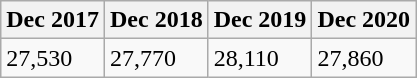<table class="wikitable">
<tr>
<th>Dec 2017</th>
<th>Dec 2018</th>
<th>Dec 2019</th>
<th>Dec 2020</th>
</tr>
<tr>
<td>27,530</td>
<td>27,770</td>
<td>28,110</td>
<td>27,860</td>
</tr>
</table>
